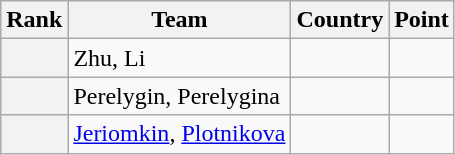<table class="wikitable sortable">
<tr>
<th>Rank</th>
<th>Team</th>
<th>Country</th>
<th>Point</th>
</tr>
<tr>
<th></th>
<td>Zhu, Li</td>
<td></td>
<td></td>
</tr>
<tr>
<th></th>
<td>Perelygin, Perelygina</td>
<td></td>
<td></td>
</tr>
<tr>
<th></th>
<td><a href='#'>Jeriomkin</a>, <a href='#'>Plotnikova</a></td>
<td></td>
<td></td>
</tr>
</table>
